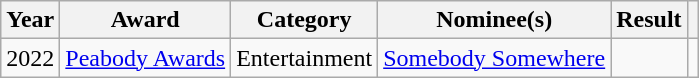<table class="wikitable plainrowheaders sortable">
<tr>
<th scope="col">Year</th>
<th scope="col">Award</th>
<th scope="col">Category</th>
<th scope="col">Nominee(s)</th>
<th scope="col">Result</th>
<th scope="col" class="unsortable"></th>
</tr>
<tr>
<td>2022</td>
<td><a href='#'>Peabody Awards</a></td>
<td>Entertainment</td>
<td><a href='#'>Somebody Somewhere</a></td>
<td></td>
<td></td>
</tr>
</table>
